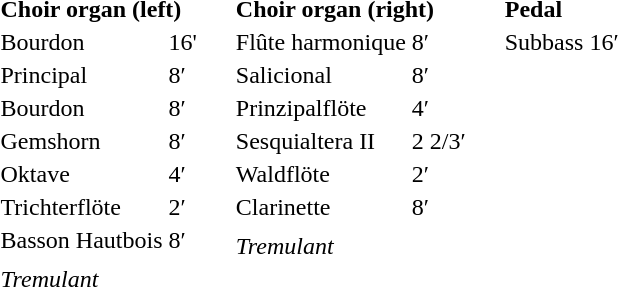<table border="0" cellspacing="0" cellpadding="10" style="border-collapse:collapse;">
<tr>
<td style="vertical-align:top"><br><table border="0">
<tr>
<td colspan="2"><strong>Choir organ (left)</strong></td>
</tr>
<tr>
<td>Bourdon</td>
<td>16'</td>
</tr>
<tr>
<td>Principal</td>
<td>8′</td>
</tr>
<tr>
<td>Bourdon</td>
<td>8′</td>
</tr>
<tr>
<td>Gemshorn</td>
<td>8′</td>
</tr>
<tr>
<td>Oktave</td>
<td>4′</td>
</tr>
<tr>
<td>Trichterflöte</td>
<td>2′</td>
</tr>
<tr>
<td>Basson Hautbois</td>
<td>8′</td>
</tr>
<tr>
<td></td>
</tr>
<tr>
<td><em>Tremulant</em></td>
</tr>
</table>
</td>
<td style="vertical-align:top"><br><table border="0">
<tr>
<td colspan="2"><strong>Choir organ (right)</strong></td>
</tr>
<tr>
<td>Flûte harmonique</td>
<td>8′</td>
</tr>
<tr>
<td>Salicional</td>
<td>8′</td>
</tr>
<tr>
<td>Prinzipalflöte</td>
<td>4′</td>
</tr>
<tr>
<td>Sesquialtera II</td>
<td>2 2/3′</td>
</tr>
<tr>
<td>Waldflöte</td>
<td>2′</td>
</tr>
<tr>
<td>Clarinette</td>
<td>8′</td>
</tr>
<tr>
<td></td>
</tr>
<tr>
<td><em>Tremulant</em></td>
</tr>
</table>
</td>
<td style="vertical-align:top"><br><table border="0">
<tr>
<td colspan="2"><strong>Pedal</strong><br></td>
</tr>
<tr>
<td>Subbass</td>
<td>16′</td>
</tr>
</table>
</td>
</tr>
</table>
